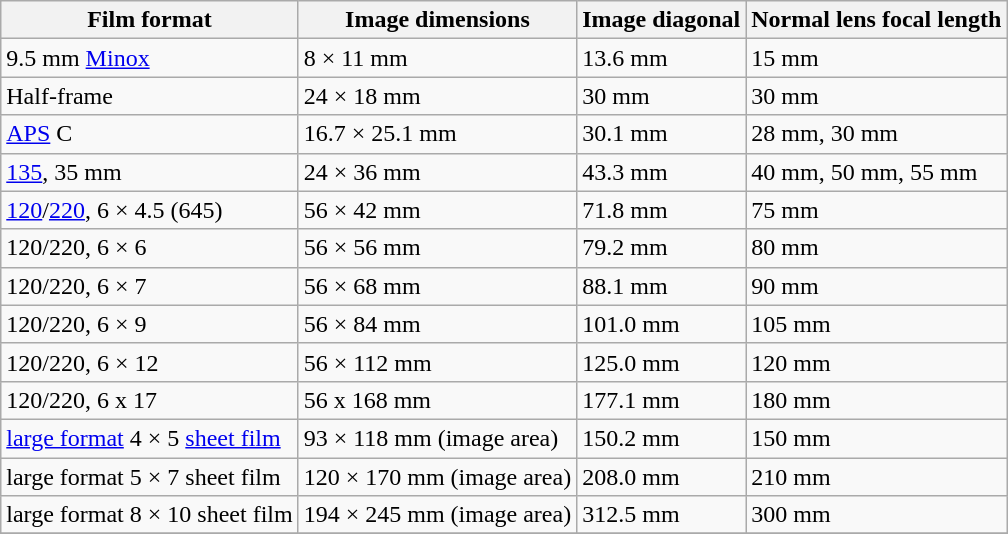<table class="wikitable">
<tr>
<th>Film format</th>
<th>Image dimensions</th>
<th>Image diagonal</th>
<th>Normal lens focal length</th>
</tr>
<tr>
<td>9.5 mm <a href='#'>Minox</a></td>
<td>8 × 11 mm</td>
<td>13.6 mm</td>
<td>15 mm</td>
</tr>
<tr>
<td>Half-frame</td>
<td>24 × 18 mm</td>
<td>30 mm</td>
<td>30 mm</td>
</tr>
<tr>
<td><a href='#'>APS</a> C</td>
<td>16.7 × 25.1 mm</td>
<td>30.1 mm</td>
<td>28 mm, 30 mm</td>
</tr>
<tr>
<td><a href='#'>135</a>, 35 mm</td>
<td>24 × 36 mm</td>
<td>43.3 mm</td>
<td>40 mm, 50 mm, 55 mm</td>
</tr>
<tr>
<td><a href='#'>120</a>/<a href='#'>220</a>, 6 × 4.5 (645)</td>
<td>56 × 42 mm</td>
<td>71.8 mm</td>
<td>75 mm</td>
</tr>
<tr>
<td>120/220, 6 × 6</td>
<td>56 × 56 mm</td>
<td>79.2 mm</td>
<td>80 mm</td>
</tr>
<tr>
<td>120/220, 6 × 7</td>
<td>56 × 68 mm</td>
<td>88.1 mm</td>
<td>90 mm</td>
</tr>
<tr>
<td>120/220, 6 × 9</td>
<td>56 × 84 mm</td>
<td>101.0 mm</td>
<td>105 mm</td>
</tr>
<tr>
<td>120/220, 6 × 12</td>
<td>56 × 112 mm</td>
<td>125.0 mm</td>
<td>120 mm</td>
</tr>
<tr>
<td>120/220, 6 x 17</td>
<td>56 x 168 mm</td>
<td>177.1 mm</td>
<td>180 mm</td>
</tr>
<tr>
<td><a href='#'>large format</a> 4 × 5 <a href='#'>sheet film</a></td>
<td>93 × 118 mm (image area)</td>
<td>150.2 mm</td>
<td>150 mm</td>
</tr>
<tr>
<td>large format 5 × 7 sheet film</td>
<td>120 × 170 mm (image area)</td>
<td>208.0 mm</td>
<td>210 mm</td>
</tr>
<tr>
<td>large format 8 × 10 sheet film</td>
<td>194 × 245 mm (image area)</td>
<td>312.5 mm</td>
<td>300 mm</td>
</tr>
<tr>
</tr>
</table>
